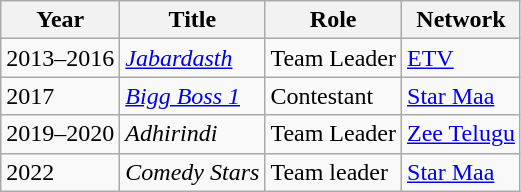<table class="wikitable sortable">
<tr>
<th>Year</th>
<th>Title</th>
<th>Role</th>
<th>Network</th>
</tr>
<tr>
<td>2013–2016</td>
<td><a href='#'><em>Jabardasth</em></a></td>
<td>Team Leader</td>
<td><a href='#'>ETV</a></td>
</tr>
<tr>
<td>2017</td>
<td><a href='#'><em>Bigg Boss 1</em></a></td>
<td>Contestant</td>
<td><a href='#'>Star Maa</a></td>
</tr>
<tr>
<td>2019–2020</td>
<td><em>Adhirindi</em></td>
<td>Team Leader</td>
<td><a href='#'>Zee Telugu</a></td>
</tr>
<tr>
<td>2022</td>
<td><em>Comedy Stars</em></td>
<td>Team leader</td>
<td><a href='#'>Star Maa</a></td>
</tr>
</table>
